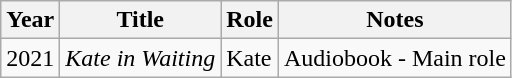<table class="wikitable sortable">
<tr>
<th>Year</th>
<th>Title</th>
<th>Role</th>
<th>Notes</th>
</tr>
<tr>
<td>2021</td>
<td><em>Kate in Waiting</em></td>
<td>Kate</td>
<td>Audiobook - Main role</td>
</tr>
</table>
